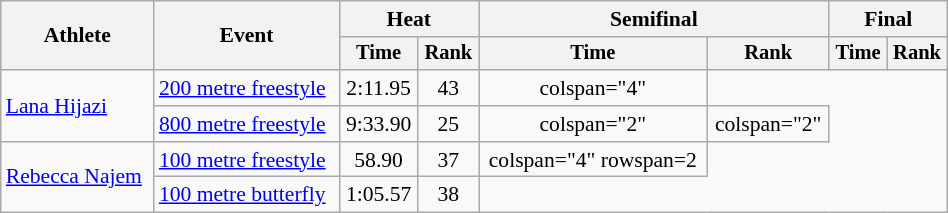<table class="wikitable" style="text-align:center; font-size:90%; width:50%;">
<tr>
<th rowspan="2">Athlete</th>
<th rowspan="2">Event</th>
<th colspan="2">Heat</th>
<th colspan="2">Semifinal</th>
<th colspan="2">Final</th>
</tr>
<tr style="font-size:95%">
<th>Time</th>
<th>Rank</th>
<th>Time</th>
<th>Rank</th>
<th>Time</th>
<th>Rank</th>
</tr>
<tr>
<td align=left rowspan=2><a href='#'>Lana Hijazi</a></td>
<td align=left><a href='#'>200 metre freestyle</a></td>
<td>2:11.95</td>
<td>43</td>
<td>colspan="4" </td>
</tr>
<tr>
<td align=left><a href='#'>800 metre freestyle</a></td>
<td>9:33.90</td>
<td>25</td>
<td>colspan="2" </td>
<td>colspan="2" </td>
</tr>
<tr>
<td align=left rowspan=2><a href='#'>Rebecca Najem</a></td>
<td align=left><a href='#'>100 metre freestyle</a></td>
<td>58.90</td>
<td>37</td>
<td>colspan="4" rowspan=2</td>
</tr>
<tr>
<td align=left><a href='#'>100 metre butterfly</a></td>
<td>1:05.57</td>
<td>38</td>
</tr>
</table>
